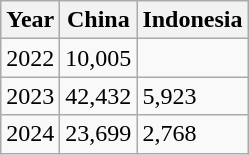<table class="wikitable">
<tr>
<th>Year</th>
<th>China</th>
<th>Indonesia</th>
</tr>
<tr>
<td>2022</td>
<td>10,005</td>
<td></td>
</tr>
<tr>
<td>2023</td>
<td>42,432</td>
<td>5,923</td>
</tr>
<tr>
<td>2024</td>
<td>23,699</td>
<td>2,768</td>
</tr>
</table>
